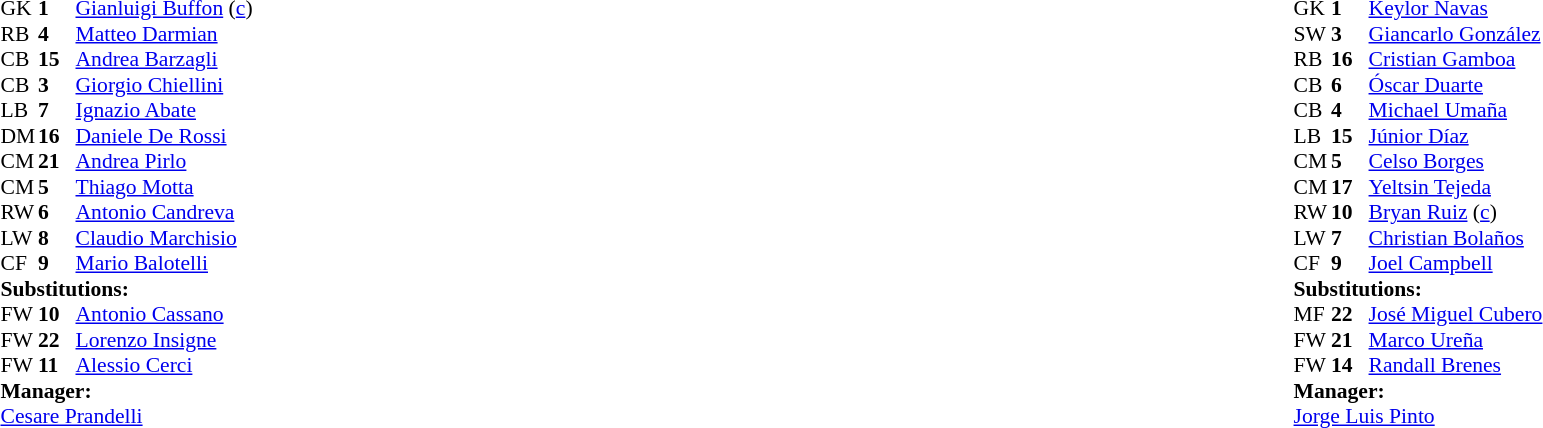<table width="100%">
<tr>
<td valign="top" width="40%"><br><table style="font-size:90%" cellspacing="0" cellpadding="0">
<tr>
<th width=25></th>
<th width=25></th>
</tr>
<tr>
<td>GK</td>
<td><strong>1</strong></td>
<td><a href='#'>Gianluigi Buffon</a> (<a href='#'>c</a>)</td>
</tr>
<tr>
<td>RB</td>
<td><strong>4</strong></td>
<td><a href='#'>Matteo Darmian</a></td>
</tr>
<tr>
<td>CB</td>
<td><strong>15</strong></td>
<td><a href='#'>Andrea Barzagli</a></td>
</tr>
<tr>
<td>CB</td>
<td><strong>3</strong></td>
<td><a href='#'>Giorgio Chiellini</a></td>
</tr>
<tr>
<td>LB</td>
<td><strong>7</strong></td>
<td><a href='#'>Ignazio Abate</a></td>
</tr>
<tr>
<td>DM</td>
<td><strong>16</strong></td>
<td><a href='#'>Daniele De Rossi</a></td>
</tr>
<tr>
<td>CM</td>
<td><strong>21</strong></td>
<td><a href='#'>Andrea Pirlo</a></td>
</tr>
<tr>
<td>CM</td>
<td><strong>5</strong></td>
<td><a href='#'>Thiago Motta</a></td>
<td></td>
<td></td>
</tr>
<tr>
<td>RW</td>
<td><strong>6</strong></td>
<td><a href='#'>Antonio Candreva</a></td>
<td></td>
<td></td>
</tr>
<tr>
<td>LW</td>
<td><strong>8</strong></td>
<td><a href='#'>Claudio Marchisio</a></td>
<td></td>
<td></td>
</tr>
<tr>
<td>CF</td>
<td><strong>9</strong></td>
<td><a href='#'>Mario Balotelli</a></td>
<td></td>
</tr>
<tr>
<td colspan=3><strong>Substitutions:</strong></td>
</tr>
<tr>
<td>FW</td>
<td><strong>10</strong></td>
<td><a href='#'>Antonio Cassano</a></td>
<td></td>
<td></td>
</tr>
<tr>
<td>FW</td>
<td><strong>22</strong></td>
<td><a href='#'>Lorenzo Insigne</a></td>
<td></td>
<td></td>
</tr>
<tr>
<td>FW</td>
<td><strong>11</strong></td>
<td><a href='#'>Alessio Cerci</a></td>
<td></td>
<td></td>
</tr>
<tr>
<td colspan=3><strong>Manager:</strong></td>
</tr>
<tr>
<td colspan=3><a href='#'>Cesare Prandelli</a></td>
</tr>
</table>
</td>
<td valign="top"></td>
<td valign="top" width="50%"><br><table style="font-size:90%;margin:auto" cellspacing="0" cellpadding="0">
<tr>
<th width="25"></th>
<th width="25"></th>
</tr>
<tr>
<td>GK</td>
<td><strong>1</strong></td>
<td><a href='#'>Keylor Navas</a></td>
</tr>
<tr>
<td>SW</td>
<td><strong>3</strong></td>
<td><a href='#'>Giancarlo González</a></td>
</tr>
<tr>
<td>RB</td>
<td><strong>16</strong></td>
<td><a href='#'>Cristian Gamboa</a></td>
</tr>
<tr>
<td>CB</td>
<td><strong>6</strong></td>
<td><a href='#'>Óscar Duarte</a></td>
</tr>
<tr>
<td>CB</td>
<td><strong>4</strong></td>
<td><a href='#'>Michael Umaña</a></td>
</tr>
<tr>
<td>LB</td>
<td><strong>15</strong></td>
<td><a href='#'>Júnior Díaz</a></td>
</tr>
<tr>
<td>CM</td>
<td><strong>5</strong></td>
<td><a href='#'>Celso Borges</a></td>
</tr>
<tr>
<td>CM</td>
<td><strong>17</strong></td>
<td><a href='#'>Yeltsin Tejeda</a></td>
<td></td>
<td></td>
</tr>
<tr>
<td>RW</td>
<td><strong>10</strong></td>
<td><a href='#'>Bryan Ruiz</a> (<a href='#'>c</a>)</td>
<td></td>
<td></td>
</tr>
<tr>
<td>LW</td>
<td><strong>7</strong></td>
<td><a href='#'>Christian Bolaños</a></td>
</tr>
<tr>
<td>CF</td>
<td><strong>9</strong></td>
<td><a href='#'>Joel Campbell</a></td>
<td></td>
<td></td>
</tr>
<tr>
<td colspan=3><strong>Substitutions:</strong></td>
</tr>
<tr>
<td>MF</td>
<td><strong>22</strong></td>
<td><a href='#'>José Miguel Cubero</a></td>
<td></td>
<td></td>
</tr>
<tr>
<td>FW</td>
<td><strong>21</strong></td>
<td><a href='#'>Marco Ureña</a></td>
<td></td>
<td></td>
</tr>
<tr>
<td>FW</td>
<td><strong>14</strong></td>
<td><a href='#'>Randall Brenes</a></td>
<td></td>
<td></td>
</tr>
<tr>
<td colspan=3><strong>Manager:</strong></td>
</tr>
<tr>
<td colspan=3> <a href='#'>Jorge Luis Pinto</a></td>
</tr>
</table>
</td>
</tr>
</table>
